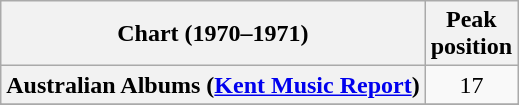<table class="wikitable sortable plainrowheaders">
<tr>
<th scope="col">Chart (1970–1971)</th>
<th scope="col">Peak<br>position</th>
</tr>
<tr>
<th scope="row">Australian Albums (<a href='#'>Kent Music Report</a>)</th>
<td style="text-align:center;">17</td>
</tr>
<tr>
</tr>
<tr>
</tr>
<tr>
</tr>
</table>
